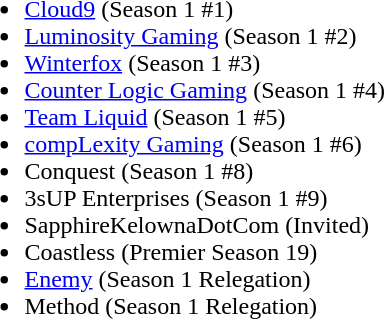<table cellspacing="20">
<tr>
<td valign="top" width="1000px"><br><ul><li><a href='#'>Cloud9</a> (Season 1 #1)</li><li><a href='#'>Luminosity Gaming</a> (Season 1 #2)</li><li><a href='#'>Winterfox</a> (Season 1 #3)</li><li><a href='#'>Counter Logic Gaming</a> (Season 1 #4)</li><li><a href='#'>Team Liquid</a> (Season 1 #5)</li><li><a href='#'>compLexity Gaming</a> (Season 1 #6)</li><li>Conquest (Season 1 #8)</li><li>3sUP Enterprises (Season 1 #9)</li><li>SapphireKelownaDotCom (Invited)</li><li>Coastless (Premier Season 19)</li><li><a href='#'>Enemy</a> (Season 1 Relegation)</li><li>Method (Season 1 Relegation)</li></ul></td>
</tr>
<tr>
</tr>
</table>
